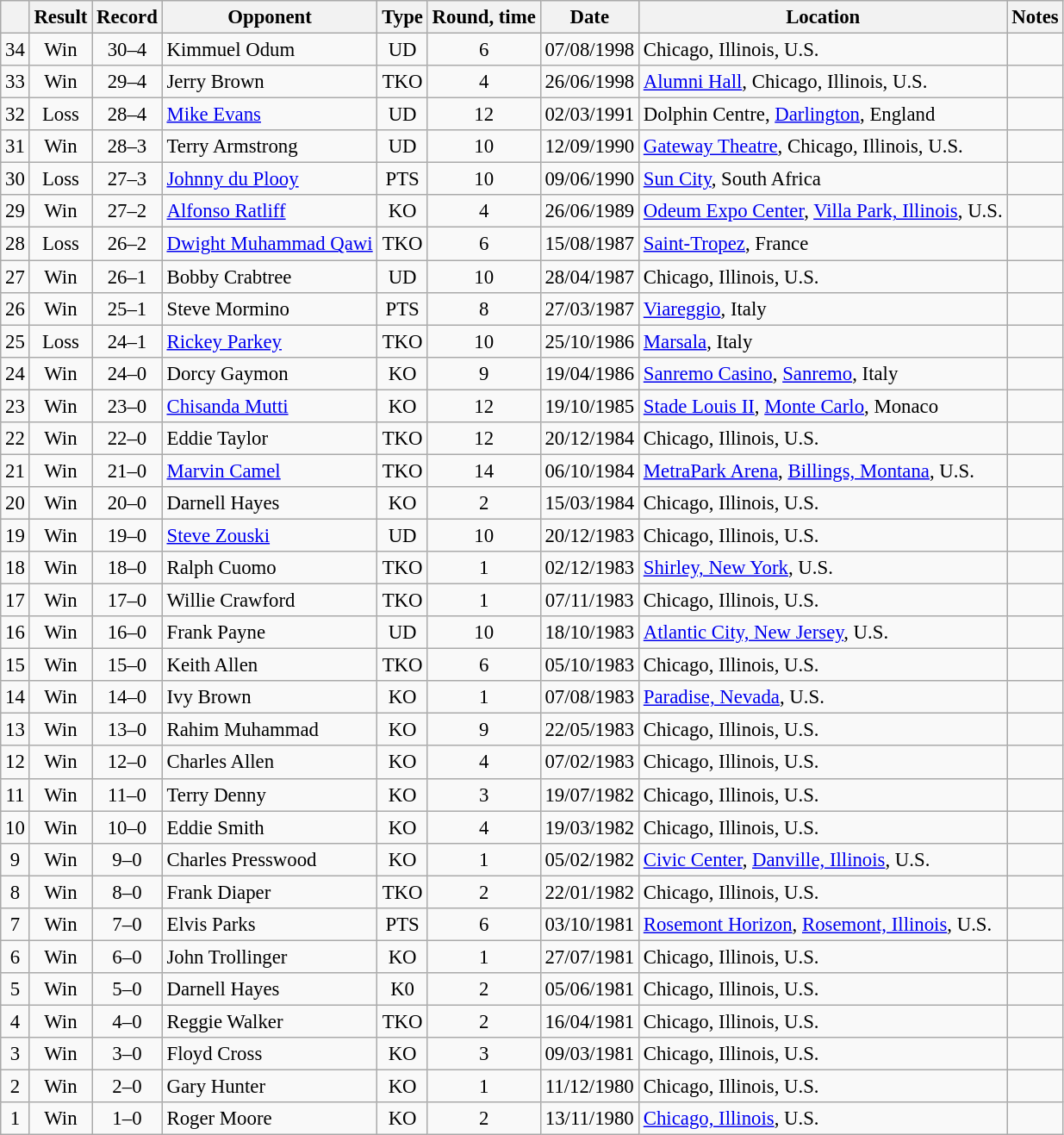<table class="wikitable" style="text-align:center; font-size:95%">
<tr>
<th></th>
<th>Result</th>
<th>Record</th>
<th>Opponent</th>
<th>Type</th>
<th>Round, time</th>
<th>Date</th>
<th>Location</th>
<th>Notes</th>
</tr>
<tr>
<td>34</td>
<td>Win</td>
<td>30–4</td>
<td align=left> Kimmuel Odum</td>
<td>UD</td>
<td>6</td>
<td>07/08/1998</td>
<td align=left> Chicago, Illinois, U.S.</td>
<td align=left></td>
</tr>
<tr>
<td>33</td>
<td>Win</td>
<td>29–4</td>
<td align=left> Jerry Brown</td>
<td>TKO</td>
<td>4</td>
<td>26/06/1998</td>
<td align=left> <a href='#'>Alumni Hall</a>, Chicago, Illinois, U.S.</td>
<td align=left></td>
</tr>
<tr>
<td>32</td>
<td>Loss</td>
<td>28–4</td>
<td align=left> <a href='#'>Mike Evans</a></td>
<td>UD</td>
<td>12</td>
<td>02/03/1991</td>
<td align=left> Dolphin Centre, <a href='#'>Darlington</a>, England</td>
<td align=left></td>
</tr>
<tr>
<td>31</td>
<td>Win</td>
<td>28–3</td>
<td align=left> Terry Armstrong</td>
<td>UD</td>
<td>10</td>
<td>12/09/1990</td>
<td align=left> <a href='#'>Gateway Theatre</a>, Chicago, Illinois, U.S.</td>
<td align=left></td>
</tr>
<tr>
<td>30</td>
<td>Loss</td>
<td>27–3</td>
<td align=left> <a href='#'>Johnny du Plooy</a></td>
<td>PTS</td>
<td>10</td>
<td>09/06/1990</td>
<td align=left> <a href='#'>Sun City</a>, South Africa</td>
<td align=left></td>
</tr>
<tr>
<td>29</td>
<td>Win</td>
<td>27–2</td>
<td align=left> <a href='#'>Alfonso Ratliff</a></td>
<td>KO</td>
<td>4</td>
<td>26/06/1989</td>
<td align=left> <a href='#'>Odeum Expo Center</a>, <a href='#'>Villa Park, Illinois</a>, U.S.</td>
<td align=left></td>
</tr>
<tr>
<td>28</td>
<td>Loss</td>
<td>26–2</td>
<td align=left> <a href='#'>Dwight Muhammad Qawi</a></td>
<td>TKO</td>
<td>6</td>
<td>15/08/1987</td>
<td align=left> <a href='#'>Saint-Tropez</a>, France</td>
<td align=left></td>
</tr>
<tr>
<td>27</td>
<td>Win</td>
<td>26–1</td>
<td align=left> Bobby Crabtree</td>
<td>UD</td>
<td>10</td>
<td>28/04/1987</td>
<td align=left> Chicago, Illinois, U.S.</td>
<td align=left></td>
</tr>
<tr>
<td>26</td>
<td>Win</td>
<td>25–1</td>
<td align=left> Steve Mormino</td>
<td>PTS</td>
<td>8</td>
<td>27/03/1987</td>
<td align=left> <a href='#'>Viareggio</a>, Italy</td>
<td align=left></td>
</tr>
<tr>
<td>25</td>
<td>Loss</td>
<td>24–1</td>
<td align=left> <a href='#'>Rickey Parkey</a></td>
<td>TKO</td>
<td>10</td>
<td>25/10/1986</td>
<td align=left> <a href='#'>Marsala</a>, Italy</td>
<td align=left></td>
</tr>
<tr>
<td>24</td>
<td>Win</td>
<td>24–0</td>
<td align=left> Dorcy Gaymon</td>
<td>KO</td>
<td>9</td>
<td>19/04/1986</td>
<td align=left> <a href='#'>Sanremo Casino</a>, <a href='#'>Sanremo</a>, Italy</td>
<td align=left></td>
</tr>
<tr>
<td>23</td>
<td>Win</td>
<td>23–0</td>
<td align=left> <a href='#'>Chisanda Mutti</a></td>
<td>KO</td>
<td>12</td>
<td>19/10/1985</td>
<td align=left> <a href='#'>Stade Louis II</a>, <a href='#'>Monte Carlo</a>, Monaco</td>
<td align=left></td>
</tr>
<tr>
<td>22</td>
<td>Win</td>
<td>22–0</td>
<td align=left> Eddie Taylor</td>
<td>TKO</td>
<td>12</td>
<td>20/12/1984</td>
<td align=left> Chicago, Illinois, U.S.</td>
<td align=left></td>
</tr>
<tr>
<td>21</td>
<td>Win</td>
<td>21–0</td>
<td align=left> <a href='#'>Marvin Camel</a></td>
<td>TKO</td>
<td>14</td>
<td>06/10/1984</td>
<td align=left> <a href='#'>MetraPark Arena</a>, <a href='#'>Billings, Montana</a>, U.S.</td>
<td align=left></td>
</tr>
<tr>
<td>20</td>
<td>Win</td>
<td>20–0</td>
<td align=left> Darnell Hayes</td>
<td>KO</td>
<td>2</td>
<td>15/03/1984</td>
<td align=left> Chicago, Illinois, U.S.</td>
<td></td>
</tr>
<tr>
<td>19</td>
<td>Win</td>
<td>19–0</td>
<td align=left> <a href='#'>Steve Zouski</a></td>
<td>UD</td>
<td>10</td>
<td>20/12/1983</td>
<td align=left> Chicago, Illinois, U.S.</td>
<td align=left></td>
</tr>
<tr>
<td>18</td>
<td>Win</td>
<td>18–0</td>
<td align=left> Ralph Cuomo</td>
<td>TKO</td>
<td>1</td>
<td>02/12/1983</td>
<td align=left> <a href='#'>Shirley, New York</a>, U.S.</td>
<td align=left></td>
</tr>
<tr>
<td>17</td>
<td>Win</td>
<td>17–0</td>
<td align=left> Willie Crawford</td>
<td>TKO</td>
<td>1</td>
<td>07/11/1983</td>
<td align=left> Chicago, Illinois, U.S.</td>
<td align=left></td>
</tr>
<tr>
<td>16</td>
<td>Win</td>
<td>16–0</td>
<td align=left> Frank Payne</td>
<td>UD</td>
<td>10</td>
<td>18/10/1983</td>
<td align=left> <a href='#'>Atlantic City, New Jersey</a>, U.S.</td>
<td align=left></td>
</tr>
<tr>
<td>15</td>
<td>Win</td>
<td>15–0</td>
<td align=left> Keith Allen</td>
<td>TKO</td>
<td>6</td>
<td>05/10/1983</td>
<td align=left> Chicago, Illinois, U.S.</td>
<td align=left></td>
</tr>
<tr>
<td>14</td>
<td>Win</td>
<td>14–0</td>
<td align=left> Ivy Brown</td>
<td>KO</td>
<td>1</td>
<td>07/08/1983</td>
<td align=left> <a href='#'>Paradise, Nevada</a>, U.S.</td>
<td align=left></td>
</tr>
<tr>
<td>13</td>
<td>Win</td>
<td>13–0</td>
<td align=left> Rahim Muhammad</td>
<td>KO</td>
<td>9</td>
<td>22/05/1983</td>
<td align=left> Chicago, Illinois, U.S.</td>
<td align=left></td>
</tr>
<tr>
<td>12</td>
<td>Win</td>
<td>12–0</td>
<td align=left> Charles Allen</td>
<td>KO</td>
<td>4</td>
<td>07/02/1983</td>
<td align=left> Chicago, Illinois, U.S.</td>
<td align=left></td>
</tr>
<tr>
<td>11</td>
<td>Win</td>
<td>11–0</td>
<td align=left> Terry Denny</td>
<td>KO</td>
<td>3</td>
<td>19/07/1982</td>
<td align=left> Chicago, Illinois, U.S.</td>
<td align=left></td>
</tr>
<tr>
<td>10</td>
<td>Win</td>
<td>10–0</td>
<td align=left> Eddie Smith</td>
<td>KO</td>
<td>4</td>
<td>19/03/1982</td>
<td align=left> Chicago, Illinois, U.S.</td>
<td align=left></td>
</tr>
<tr>
<td>9</td>
<td>Win</td>
<td>9–0</td>
<td align=left> Charles Presswood</td>
<td>KO</td>
<td>1</td>
<td>05/02/1982</td>
<td align=left> <a href='#'>Civic Center</a>, <a href='#'>Danville, Illinois</a>, U.S.</td>
<td align=left></td>
</tr>
<tr>
<td>8</td>
<td>Win</td>
<td>8–0</td>
<td align=left> Frank Diaper</td>
<td>TKO</td>
<td>2</td>
<td>22/01/1982</td>
<td align=left> Chicago, Illinois, U.S.</td>
<td align=left></td>
</tr>
<tr>
<td>7</td>
<td>Win</td>
<td>7–0</td>
<td align=left> Elvis Parks</td>
<td>PTS</td>
<td>6</td>
<td>03/10/1981</td>
<td align=left> <a href='#'>Rosemont Horizon</a>, <a href='#'>Rosemont, Illinois</a>, U.S.</td>
<td align=left></td>
</tr>
<tr>
<td>6</td>
<td>Win</td>
<td>6–0</td>
<td align=left> John Trollinger</td>
<td>KO</td>
<td>1</td>
<td>27/07/1981</td>
<td align=left> Chicago, Illinois, U.S.</td>
<td align=left></td>
</tr>
<tr>
<td>5</td>
<td>Win</td>
<td>5–0</td>
<td align=left> Darnell Hayes</td>
<td>K0</td>
<td>2</td>
<td>05/06/1981</td>
<td align=left> Chicago, Illinois, U.S.</td>
<td align=left></td>
</tr>
<tr>
<td>4</td>
<td>Win</td>
<td>4–0</td>
<td align=left> Reggie Walker</td>
<td>TKO</td>
<td>2</td>
<td>16/04/1981</td>
<td align=left> Chicago, Illinois, U.S.</td>
<td align=left></td>
</tr>
<tr>
<td>3</td>
<td>Win</td>
<td>3–0</td>
<td align=left> Floyd Cross</td>
<td>KO</td>
<td>3</td>
<td>09/03/1981</td>
<td align=left> Chicago, Illinois, U.S.</td>
<td align=left></td>
</tr>
<tr>
<td>2</td>
<td>Win</td>
<td>2–0</td>
<td align=left> Gary Hunter</td>
<td>KO</td>
<td>1</td>
<td>11/12/1980</td>
<td align=left> Chicago, Illinois, U.S.</td>
<td align=left></td>
</tr>
<tr>
<td>1</td>
<td>Win</td>
<td>1–0</td>
<td align=left> Roger Moore</td>
<td>KO</td>
<td>2</td>
<td>13/11/1980</td>
<td align=left> <a href='#'>Chicago, Illinois</a>, U.S.</td>
<td align=left></td>
</tr>
</table>
